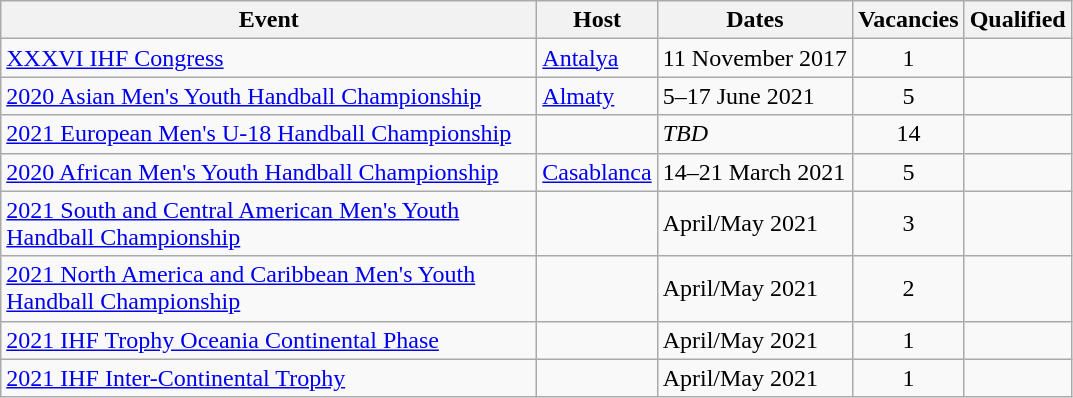<table class="wikitable">
<tr>
<th width=350>Event</th>
<th>Host</th>
<th>Dates</th>
<th>Vacancies</th>
<th>Qualified</th>
</tr>
<tr>
<td><a href='#'>XXXVI IHF Congress</a></td>
<td> <a href='#'>Antalya</a></td>
<td>11 November 2017</td>
<td align="center">1</td>
<td></td>
</tr>
<tr>
<td><a href='#'>2020 Asian Men's Youth Handball Championship</a></td>
<td> <a href='#'>Almaty</a></td>
<td>5–17 June 2021</td>
<td align="center">5</td>
<td></td>
</tr>
<tr>
<td><a href='#'>2021 European Men's U-18 Handball Championship</a></td>
<td></td>
<td><em>TBD</em></td>
<td align="center">14</td>
<td></td>
</tr>
<tr>
<td><a href='#'>2020 African Men's Youth Handball Championship</a></td>
<td> <a href='#'>Casablanca</a></td>
<td>14–21 March 2021</td>
<td align="center">5</td>
<td></td>
</tr>
<tr>
<td><a href='#'>2021 South and Central American Men's Youth Handball Championship</a></td>
<td></td>
<td>April/May 2021</td>
<td align="center">3</td>
<td></td>
</tr>
<tr>
<td><a href='#'>2021 North America and Caribbean Men's Youth Handball Championship</a></td>
<td></td>
<td>April/May 2021</td>
<td align="center">2</td>
<td></td>
</tr>
<tr>
<td><a href='#'>2021 IHF Trophy Oceania Continental Phase</a></td>
<td></td>
<td>April/May 2021</td>
<td align="center">1</td>
<td></td>
</tr>
<tr>
<td><a href='#'>2021 IHF Inter-Continental Trophy</a></td>
<td></td>
<td>April/May 2021</td>
<td align="center">1</td>
<td></td>
</tr>
</table>
